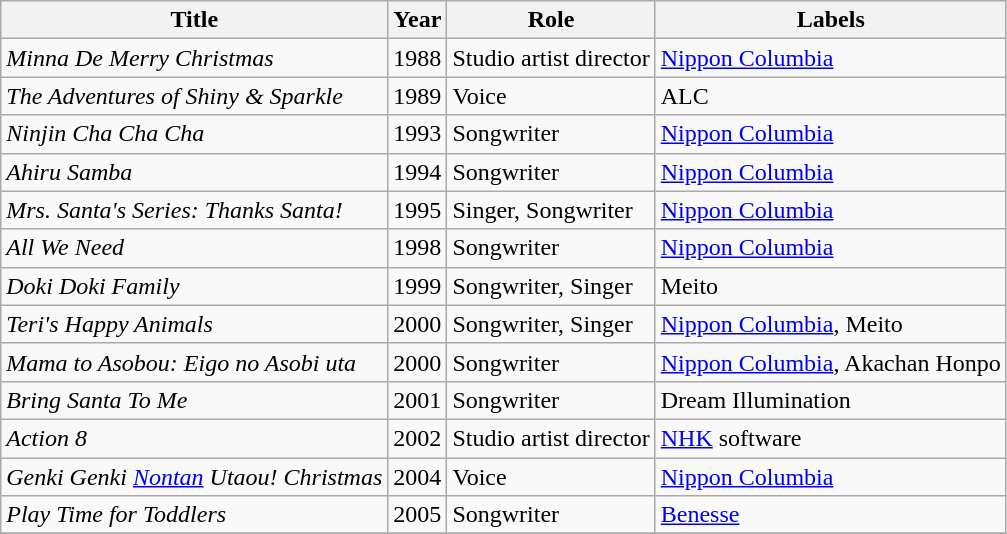<table class="wikitable">
<tr>
<th>Title</th>
<th>Year</th>
<th>Role</th>
<th>Labels</th>
</tr>
<tr>
<td><em>Minna De Merry Christmas</em></td>
<td>1988</td>
<td>Studio artist director</td>
<td><a href='#'>Nippon Columbia</a></td>
</tr>
<tr>
<td><em>The Adventures of Shiny & Sparkle</em></td>
<td>1989</td>
<td>Voice</td>
<td>ALC</td>
</tr>
<tr>
<td><em>Ninjin Cha Cha Cha</em></td>
<td>1993</td>
<td>Songwriter</td>
<td><a href='#'>Nippon Columbia</a></td>
</tr>
<tr>
<td><em>Ahiru Samba</em></td>
<td>1994</td>
<td>Songwriter</td>
<td><a href='#'>Nippon Columbia</a></td>
</tr>
<tr>
<td><em>Mrs. Santa's Series: Thanks Santa!</em></td>
<td>1995</td>
<td>Singer, Songwriter</td>
<td><a href='#'>Nippon Columbia</a></td>
</tr>
<tr>
<td><em>All We Need</em></td>
<td>1998</td>
<td>Songwriter</td>
<td><a href='#'>Nippon Columbia</a></td>
</tr>
<tr>
<td><em>Doki Doki Family</em></td>
<td>1999</td>
<td>Songwriter, Singer</td>
<td>Meito</td>
</tr>
<tr>
<td><em>Teri's Happy Animals</em></td>
<td>2000</td>
<td>Songwriter, Singer</td>
<td><a href='#'>Nippon Columbia</a>, Meito</td>
</tr>
<tr>
<td><em>Mama to Asobou: Eigo no Asobi uta</em></td>
<td>2000</td>
<td>Songwriter</td>
<td><a href='#'>Nippon Columbia</a>, Akachan Honpo</td>
</tr>
<tr>
<td><em>Bring Santa To Me</em></td>
<td>2001</td>
<td>Songwriter</td>
<td>Dream Illumination</td>
</tr>
<tr>
<td><em>Action 8</em></td>
<td>2002</td>
<td>Studio artist director</td>
<td><a href='#'>NHK</a> software</td>
</tr>
<tr>
<td><em>Genki Genki <a href='#'>Nontan</a> Utaou! Christmas</em></td>
<td>2004</td>
<td>Voice</td>
<td><a href='#'>Nippon Columbia</a></td>
</tr>
<tr>
<td><em>Play Time for Toddlers</em></td>
<td>2005</td>
<td>Songwriter</td>
<td><a href='#'>Benesse</a></td>
</tr>
<tr>
</tr>
</table>
